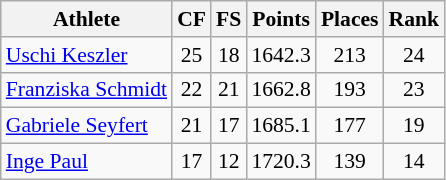<table class="wikitable" border="1" style="font-size:90%">
<tr>
<th>Athlete</th>
<th>CF</th>
<th>FS</th>
<th>Points</th>
<th>Places</th>
<th>Rank</th>
</tr>
<tr align=center>
<td align=left><a href='#'>Uschi Keszler</a></td>
<td>25</td>
<td>18</td>
<td>1642.3</td>
<td>213</td>
<td>24</td>
</tr>
<tr align=center>
<td align=left><a href='#'>Franziska Schmidt</a></td>
<td>22</td>
<td>21</td>
<td>1662.8</td>
<td>193</td>
<td>23</td>
</tr>
<tr align=center>
<td align=left><a href='#'>Gabriele Seyfert</a></td>
<td>21</td>
<td>17</td>
<td>1685.1</td>
<td>177</td>
<td>19</td>
</tr>
<tr align=center>
<td align=left><a href='#'>Inge Paul</a></td>
<td>17</td>
<td>12</td>
<td>1720.3</td>
<td>139</td>
<td>14</td>
</tr>
</table>
